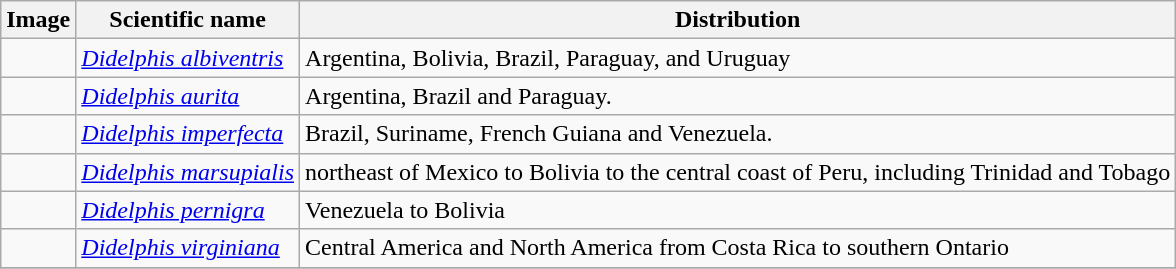<table class="wikitable">
<tr>
<th>Image</th>
<th>Scientific name</th>
<th>Distribution</th>
</tr>
<tr>
<td></td>
<td><em><a href='#'>Didelphis albiventris</a></em></td>
<td>Argentina, Bolivia, Brazil, Paraguay, and Uruguay</td>
</tr>
<tr>
<td></td>
<td><em><a href='#'>Didelphis aurita</a></em></td>
<td>Argentina, Brazil and Paraguay.</td>
</tr>
<tr>
<td></td>
<td><em><a href='#'>Didelphis imperfecta</a></em></td>
<td>Brazil, Suriname, French Guiana and Venezuela.</td>
</tr>
<tr>
<td></td>
<td><em><a href='#'>Didelphis marsupialis</a></em></td>
<td>northeast of Mexico to Bolivia to the central coast of Peru, including Trinidad and Tobago</td>
</tr>
<tr>
<td></td>
<td><em><a href='#'>Didelphis pernigra</a></em></td>
<td>Venezuela to Bolivia</td>
</tr>
<tr>
<td></td>
<td><em><a href='#'>Didelphis virginiana</a></em></td>
<td>Central America and North America from Costa Rica to southern Ontario</td>
</tr>
<tr>
</tr>
</table>
